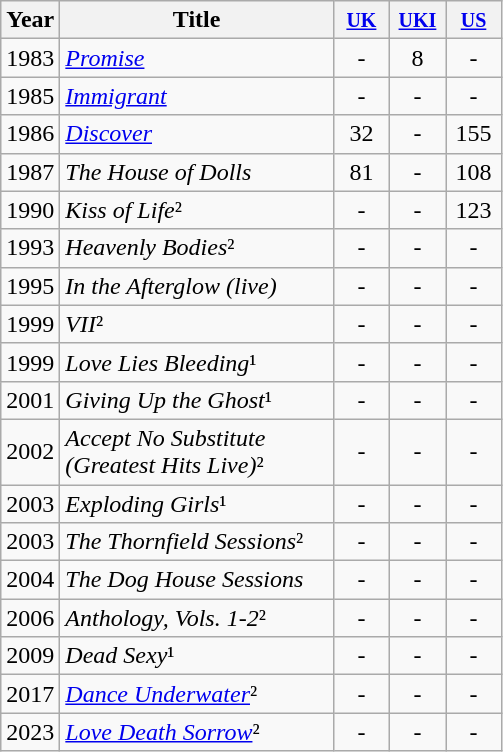<table class="wikitable">
<tr>
<th width="30"><strong>Year</strong></th>
<th style="width:175px;"><strong>Title</strong></th>
<th width="30"><a href='#'><small>UK</small></a></th>
<th width="30"><small><a href='#'>UKI</a></small></th>
<th width="30"><small><a href='#'>US</a></small></th>
</tr>
<tr>
<td>1983</td>
<td><a href='#'><em>Promise</em></a></td>
<td style="text-align:center;">-</td>
<td style="text-align:center;">8</td>
<td style="text-align:center;">-</td>
</tr>
<tr>
<td>1985</td>
<td><a href='#'><em>Immigrant</em></a></td>
<td style="text-align:center;">-</td>
<td style="text-align:center;">-</td>
<td style="text-align:center;">-</td>
</tr>
<tr>
<td>1986</td>
<td><a href='#'><em>Discover</em></a></td>
<td style="text-align:center;">32</td>
<td style="text-align:center;">-</td>
<td style="text-align:center;">155</td>
</tr>
<tr>
<td>1987</td>
<td><em>The House of Dolls</em></td>
<td style="text-align:center;">81</td>
<td style="text-align:center;">-</td>
<td style="text-align:center;">108</td>
</tr>
<tr>
<td>1990</td>
<td><em>Kiss of Life</em>²</td>
<td style="text-align:center;">-</td>
<td style="text-align:center;">-</td>
<td style="text-align:center;">123</td>
</tr>
<tr>
<td>1993</td>
<td><em>Heavenly Bodies</em>²</td>
<td style="text-align:center;">-</td>
<td style="text-align:center;">-</td>
<td style="text-align:center;">-</td>
</tr>
<tr>
<td>1995</td>
<td><em>In the Afterglow (live)</em></td>
<td style="text-align:center;">-</td>
<td style="text-align:center;">-</td>
<td style="text-align:center;">-</td>
</tr>
<tr>
<td>1999</td>
<td><em>VII</em>²</td>
<td style="text-align:center;">-</td>
<td style="text-align:center;">-</td>
<td style="text-align:center;">-</td>
</tr>
<tr>
<td>1999</td>
<td><em>Love Lies Bleeding</em>¹</td>
<td style="text-align:center;">-</td>
<td style="text-align:center;">-</td>
<td style="text-align:center;">-</td>
</tr>
<tr>
<td>2001</td>
<td><em>Giving Up the Ghost</em>¹</td>
<td style="text-align:center;">-</td>
<td style="text-align:center;">-</td>
<td style="text-align:center;">-</td>
</tr>
<tr>
<td>2002</td>
<td><em>Accept No Substitute (Greatest Hits Live)</em>²</td>
<td style="text-align:center;">-</td>
<td style="text-align:center;">-</td>
<td style="text-align:center;">-</td>
</tr>
<tr>
<td>2003</td>
<td><em>Exploding Girls</em>¹</td>
<td style="text-align:center;">-</td>
<td style="text-align:center;">-</td>
<td style="text-align:center;">-</td>
</tr>
<tr>
<td>2003</td>
<td><em>The Thornfield Sessions</em>²</td>
<td style="text-align:center;">-</td>
<td style="text-align:center;">-</td>
<td style="text-align:center;">-</td>
</tr>
<tr>
<td>2004</td>
<td><em>The Dog House Sessions</em></td>
<td style="text-align:center;">-</td>
<td style="text-align:center;">-</td>
<td style="text-align:center;">-</td>
</tr>
<tr>
<td>2006</td>
<td><em>Anthology, Vols. 1-2</em>²</td>
<td style="text-align:center;">-</td>
<td style="text-align:center;">-</td>
<td style="text-align:center;">-</td>
</tr>
<tr>
<td>2009</td>
<td><em>Dead Sexy</em>¹</td>
<td style="text-align:center;">-</td>
<td style="text-align:center;">-</td>
<td style="text-align:center;">-</td>
</tr>
<tr>
<td>2017</td>
<td><em><a href='#'>Dance Underwater</a></em>²</td>
<td style="text-align:center;">-</td>
<td style="text-align:center;">-</td>
<td style="text-align:center;">-</td>
</tr>
<tr>
<td>2023</td>
<td><em><a href='#'>Love Death Sorrow</a></em>²</td>
<td style="text-align:center;">-</td>
<td style="text-align:center;">-</td>
<td style="text-align:center;">-</td>
</tr>
</table>
